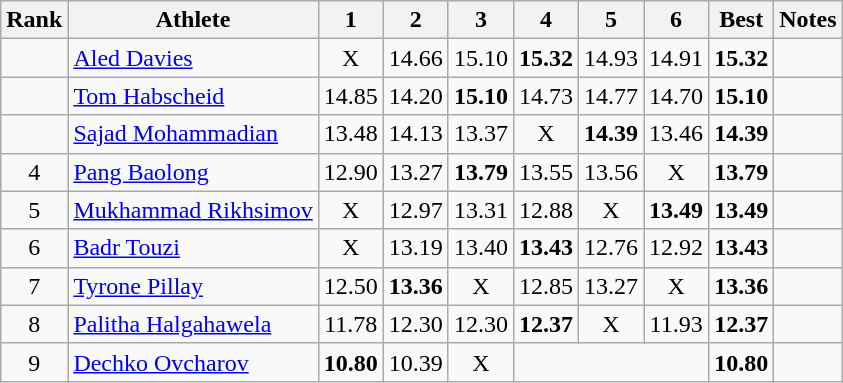<table class="wikitable sortable" style="text-align:center">
<tr>
<th>Rank</th>
<th>Athlete</th>
<th>1</th>
<th>2</th>
<th>3</th>
<th>4</th>
<th>5</th>
<th>6</th>
<th>Best</th>
<th>Notes</th>
</tr>
<tr>
<td></td>
<td style="text-align:left"><a href='#'>Aled Davies</a><br></td>
<td>X</td>
<td>14.66</td>
<td>15.10</td>
<td><strong>15.32</strong></td>
<td>14.93</td>
<td>14.91</td>
<td><strong>15.32</strong></td>
<td></td>
</tr>
<tr>
<td></td>
<td style="text-align:left"><a href='#'>Tom Habscheid</a><br></td>
<td>14.85</td>
<td>14.20</td>
<td><strong>15.10</strong></td>
<td>14.73</td>
<td>14.77</td>
<td>14.70</td>
<td><strong>15.10</strong></td>
<td></td>
</tr>
<tr>
<td></td>
<td style="text-align:left"><a href='#'>Sajad Mohammadian</a><br></td>
<td>13.48</td>
<td>14.13</td>
<td>13.37</td>
<td>X</td>
<td><strong>14.39</strong></td>
<td>13.46</td>
<td><strong>14.39</strong></td>
<td></td>
</tr>
<tr>
<td>4</td>
<td style="text-align:left"><a href='#'>Pang Baolong</a><br></td>
<td>12.90</td>
<td>13.27</td>
<td><strong>13.79</strong></td>
<td>13.55</td>
<td>13.56</td>
<td>X</td>
<td><strong>13.79</strong></td>
<td></td>
</tr>
<tr>
<td>5</td>
<td style="text-align:left"><a href='#'>Mukhammad Rikhsimov</a><br></td>
<td>X</td>
<td>12.97</td>
<td>13.31</td>
<td>12.88</td>
<td>X</td>
<td><strong>13.49</strong></td>
<td><strong>13.49</strong></td>
<td></td>
</tr>
<tr>
<td>6</td>
<td style="text-align:left"><a href='#'>Badr Touzi</a><br></td>
<td>X</td>
<td>13.19</td>
<td>13.40</td>
<td><strong>13.43</strong></td>
<td>12.76</td>
<td>12.92</td>
<td><strong>13.43</strong></td>
<td></td>
</tr>
<tr>
<td>7</td>
<td style="text-align:left"><a href='#'>Tyrone Pillay</a><br></td>
<td>12.50</td>
<td><strong>13.36</strong></td>
<td>X</td>
<td>12.85</td>
<td>13.27</td>
<td>X</td>
<td><strong>13.36</strong></td>
<td></td>
</tr>
<tr>
<td>8</td>
<td style="text-align:left"><a href='#'>Palitha Halgahawela</a><br></td>
<td>11.78</td>
<td>12.30</td>
<td>12.30</td>
<td><strong>12.37</strong></td>
<td>X</td>
<td>11.93</td>
<td><strong>12.37</strong></td>
<td></td>
</tr>
<tr>
<td>9</td>
<td style="text-align:left"><a href='#'>Dechko Ovcharov</a><br></td>
<td><strong>10.80</strong></td>
<td>10.39</td>
<td>X</td>
<td colspan=3></td>
<td><strong>10.80</strong></td>
<td></td>
</tr>
</table>
